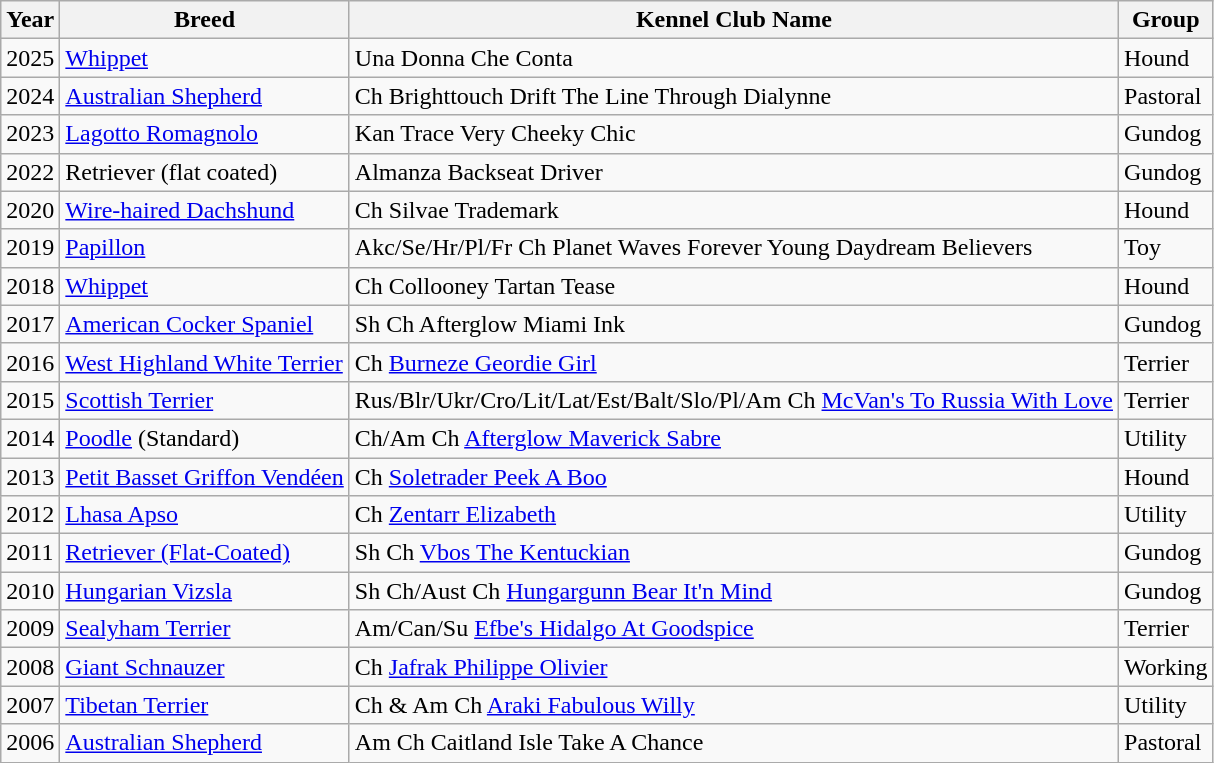<table class="wikitable">
<tr>
<th>Year</th>
<th>Breed</th>
<th>Kennel Club Name</th>
<th>Group</th>
</tr>
<tr>
<td>2025</td>
<td><a href='#'>Whippet</a></td>
<td>Una Donna Che Conta</td>
<td>Hound</td>
</tr>
<tr>
<td>2024</td>
<td><a href='#'>Australian Shepherd</a></td>
<td>Ch Brighttouch Drift The Line Through Dialynne</td>
<td>Pastoral</td>
</tr>
<tr>
<td>2023</td>
<td><a href='#'>Lagotto Romagnolo</a></td>
<td>Kan Trace Very Cheeky Chic</td>
<td>Gundog</td>
</tr>
<tr>
<td>2022</td>
<td>Retriever (flat coated)</td>
<td>Almanza Backseat Driver</td>
<td>Gundog</td>
</tr>
<tr>
<td>2020</td>
<td><a href='#'>Wire-haired Dachshund</a></td>
<td>Ch Silvae Trademark</td>
<td>Hound</td>
</tr>
<tr>
<td>2019</td>
<td><a href='#'>Papillon</a></td>
<td>Akc/Se/Hr/Pl/Fr Ch Planet Waves Forever Young Daydream Believers</td>
<td>Toy</td>
</tr>
<tr>
<td>2018</td>
<td><a href='#'>Whippet</a></td>
<td>Ch Collooney Tartan Tease</td>
<td>Hound</td>
</tr>
<tr>
<td>2017</td>
<td><a href='#'>American Cocker Spaniel</a></td>
<td>Sh Ch Afterglow Miami Ink</td>
<td>Gundog</td>
</tr>
<tr>
<td>2016</td>
<td><a href='#'>West Highland White Terrier</a></td>
<td>Ch <a href='#'>Burneze Geordie Girl</a></td>
<td>Terrier</td>
</tr>
<tr>
<td>2015</td>
<td><a href='#'>Scottish Terrier</a></td>
<td>Rus/Blr/Ukr/Cro/Lit/Lat/Est/Balt/Slo/Pl/Am Ch <a href='#'>McVan's To Russia With Love</a></td>
<td>Terrier</td>
</tr>
<tr>
<td>2014</td>
<td><a href='#'>Poodle</a> (Standard)</td>
<td>Ch/Am Ch <a href='#'>Afterglow Maverick Sabre</a></td>
<td>Utility</td>
</tr>
<tr>
<td>2013</td>
<td><a href='#'>Petit Basset Griffon Vendéen</a></td>
<td>Ch <a href='#'>Soletrader Peek A Boo</a></td>
<td>Hound</td>
</tr>
<tr>
<td>2012</td>
<td><a href='#'>Lhasa Apso</a></td>
<td>Ch <a href='#'>Zentarr Elizabeth</a></td>
<td>Utility</td>
</tr>
<tr>
<td>2011</td>
<td><a href='#'>Retriever (Flat-Coated)</a></td>
<td>Sh Ch <a href='#'>Vbos The Kentuckian</a></td>
<td>Gundog</td>
</tr>
<tr>
<td>2010</td>
<td><a href='#'>Hungarian Vizsla</a></td>
<td>Sh Ch/Aust Ch <a href='#'>Hungargunn Bear It'n Mind</a></td>
<td>Gundog</td>
</tr>
<tr>
<td>2009</td>
<td><a href='#'>Sealyham Terrier</a></td>
<td>Am/Can/Su <a href='#'>Efbe's Hidalgo At Goodspice</a></td>
<td>Terrier</td>
</tr>
<tr>
<td>2008</td>
<td><a href='#'>Giant Schnauzer</a></td>
<td>Ch <a href='#'>Jafrak Philippe Olivier</a></td>
<td>Working</td>
</tr>
<tr>
<td>2007</td>
<td><a href='#'>Tibetan Terrier</a></td>
<td>Ch & Am Ch <a href='#'>Araki Fabulous Willy</a></td>
<td>Utility</td>
</tr>
<tr>
<td>2006</td>
<td><a href='#'>Australian Shepherd</a></td>
<td>Am Ch Caitland Isle Take A Chance</td>
<td>Pastoral</td>
</tr>
</table>
